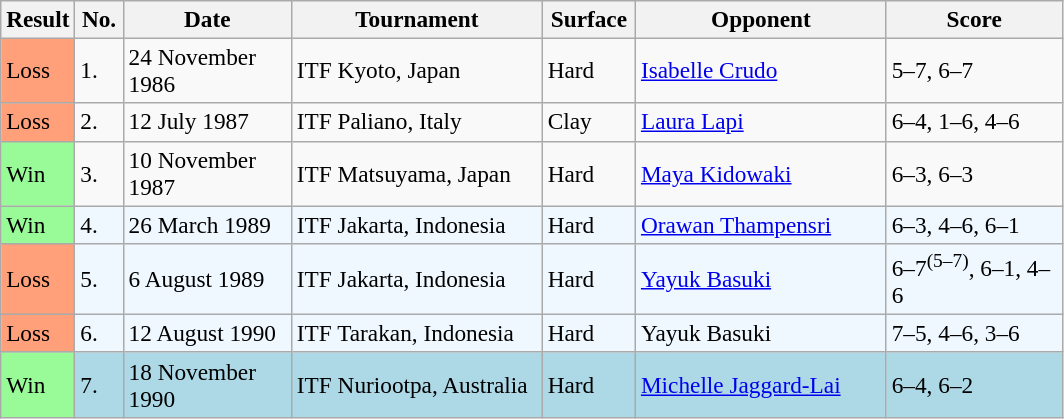<table class="sortable wikitable" style="font-size:97%;">
<tr>
<th>Result</th>
<th width=25>No.</th>
<th width=105>Date</th>
<th width=160>Tournament</th>
<th width=55>Surface</th>
<th width=160>Opponent</th>
<th width=110>Score</th>
</tr>
<tr>
<td style="background:#ffa07a;">Loss</td>
<td>1.</td>
<td>24 November 1986</td>
<td>ITF Kyoto, Japan</td>
<td>Hard</td>
<td> <a href='#'>Isabelle Crudo</a></td>
<td>5–7, 6–7</td>
</tr>
<tr>
<td style="background:#ffa07a;">Loss</td>
<td>2.</td>
<td>12 July 1987</td>
<td>ITF Paliano, Italy</td>
<td>Clay</td>
<td> <a href='#'>Laura Lapi</a></td>
<td>6–4, 1–6, 4–6</td>
</tr>
<tr>
<td style="background:#98fb98;">Win</td>
<td>3.</td>
<td>10 November 1987</td>
<td>ITF Matsuyama, Japan</td>
<td>Hard</td>
<td> <a href='#'>Maya Kidowaki</a></td>
<td>6–3, 6–3</td>
</tr>
<tr style="background:#f0f8ff;">
<td style="background:#98fb98;">Win</td>
<td>4.</td>
<td>26 March 1989</td>
<td>ITF Jakarta, Indonesia</td>
<td>Hard</td>
<td> <a href='#'>Orawan Thampensri</a></td>
<td>6–3, 4–6, 6–1</td>
</tr>
<tr style="background:#f0f8ff;">
<td style="background:#ffa07a;">Loss</td>
<td>5.</td>
<td>6 August 1989</td>
<td>ITF Jakarta, Indonesia</td>
<td>Hard</td>
<td> <a href='#'>Yayuk Basuki</a></td>
<td>6–7<sup>(5–7)</sup>, 6–1, 4–6</td>
</tr>
<tr style="background:#f0f8ff;">
<td style="background:#ffa07a;">Loss</td>
<td>6.</td>
<td>12 August 1990</td>
<td>ITF Tarakan, Indonesia</td>
<td>Hard</td>
<td> Yayuk Basuki</td>
<td>7–5, 4–6, 3–6</td>
</tr>
<tr style="background:lightblue;">
<td style="background:#98fb98;">Win</td>
<td>7.</td>
<td>18 November 1990</td>
<td>ITF Nuriootpa, Australia</td>
<td>Hard</td>
<td> <a href='#'>Michelle Jaggard-Lai</a></td>
<td>6–4, 6–2</td>
</tr>
</table>
